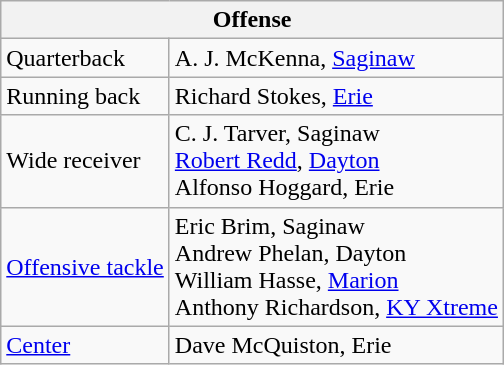<table class="wikitable">
<tr>
<th colspan="2">Offense</th>
</tr>
<tr>
<td>Quarterback</td>
<td>A. J. McKenna, <a href='#'>Saginaw</a></td>
</tr>
<tr>
<td>Running back</td>
<td>Richard Stokes, <a href='#'>Erie</a></td>
</tr>
<tr>
<td>Wide receiver</td>
<td>C. J. Tarver, Saginaw<br><a href='#'>Robert Redd</a>, <a href='#'>Dayton</a><br>Alfonso Hoggard, Erie</td>
</tr>
<tr>
<td><a href='#'>Offensive tackle</a></td>
<td>Eric Brim, Saginaw<br>Andrew Phelan, Dayton<br>William Hasse, <a href='#'>Marion</a><br>Anthony Richardson, <a href='#'>KY Xtreme</a></td>
</tr>
<tr>
<td><a href='#'>Center</a></td>
<td>Dave McQuiston, Erie</td>
</tr>
</table>
